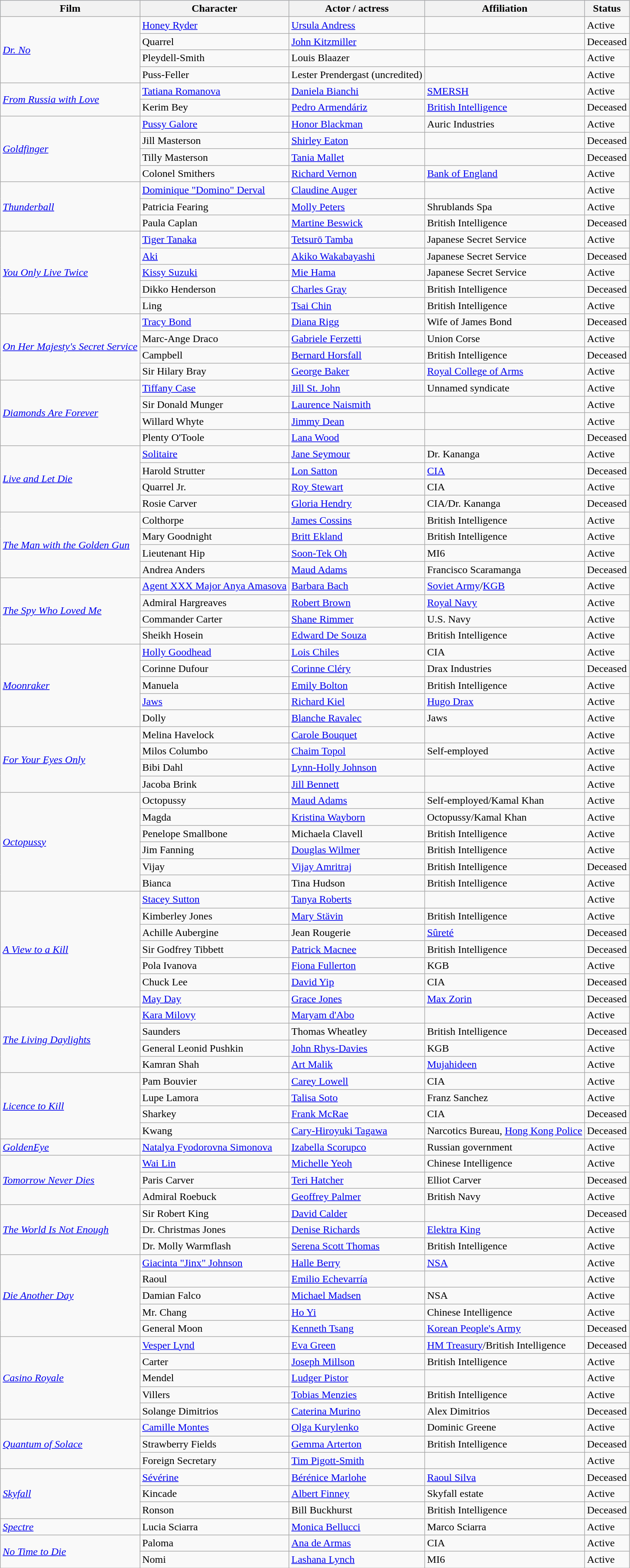<table class="wikitable">
<tr style="background:#d1e4fd;">
<th>Film</th>
<th>Character</th>
<th>Actor / actress</th>
<th>Affiliation</th>
<th>Status</th>
</tr>
<tr>
<td rowspan="4"><em><a href='#'>Dr. No</a></em></td>
<td><a href='#'>Honey Ryder</a></td>
<td><a href='#'>Ursula Andress</a></td>
<td></td>
<td>Active</td>
</tr>
<tr>
<td>Quarrel</td>
<td><a href='#'>John Kitzmiller</a></td>
<td></td>
<td>Deceased</td>
</tr>
<tr>
<td>Pleydell-Smith</td>
<td>Louis Blaazer</td>
<td></td>
<td>Active</td>
</tr>
<tr>
<td>Puss-Feller</td>
<td>Lester Prendergast (uncredited)</td>
<td></td>
<td>Active</td>
</tr>
<tr>
<td rowspan="2"><em><a href='#'>From Russia with Love</a></em></td>
<td><a href='#'>Tatiana Romanova</a></td>
<td><a href='#'>Daniela Bianchi</a></td>
<td><a href='#'>SMERSH</a></td>
<td>Active</td>
</tr>
<tr>
<td>Kerim Bey</td>
<td><a href='#'>Pedro Armendáriz</a></td>
<td><a href='#'>British Intelligence</a></td>
<td>Deceased</td>
</tr>
<tr>
<td rowspan="4"><em><a href='#'>Goldfinger</a></em></td>
<td><a href='#'>Pussy Galore</a></td>
<td><a href='#'>Honor Blackman</a></td>
<td>Auric Industries</td>
<td>Active</td>
</tr>
<tr>
<td>Jill Masterson</td>
<td><a href='#'>Shirley Eaton</a></td>
<td></td>
<td>Deceased</td>
</tr>
<tr>
<td>Tilly Masterson</td>
<td><a href='#'>Tania Mallet</a></td>
<td></td>
<td>Deceased</td>
</tr>
<tr>
<td>Colonel Smithers</td>
<td><a href='#'>Richard Vernon</a></td>
<td><a href='#'>Bank of England</a></td>
<td>Active</td>
</tr>
<tr>
<td rowspan="3"><em><a href='#'>Thunderball</a></em></td>
<td><a href='#'>Dominique "Domino" Derval</a></td>
<td><a href='#'>Claudine Auger</a></td>
<td></td>
<td>Active</td>
</tr>
<tr>
<td>Patricia Fearing</td>
<td><a href='#'>Molly Peters</a></td>
<td>Shrublands Spa</td>
<td>Active</td>
</tr>
<tr>
<td>Paula Caplan</td>
<td><a href='#'>Martine Beswick</a></td>
<td>British Intelligence</td>
<td>Deceased</td>
</tr>
<tr>
<td rowspan="5"><em><a href='#'>You Only Live Twice</a></em></td>
<td><a href='#'>Tiger Tanaka</a></td>
<td><a href='#'>Tetsurō Tamba</a></td>
<td>Japanese Secret Service</td>
<td>Active</td>
</tr>
<tr>
<td><a href='#'>Aki</a></td>
<td><a href='#'>Akiko Wakabayashi</a></td>
<td>Japanese Secret Service</td>
<td>Deceased</td>
</tr>
<tr>
<td><a href='#'>Kissy Suzuki</a></td>
<td><a href='#'>Mie Hama</a></td>
<td>Japanese Secret Service</td>
<td>Active</td>
</tr>
<tr>
<td>Dikko Henderson</td>
<td><a href='#'>Charles Gray</a></td>
<td>British Intelligence</td>
<td>Deceased</td>
</tr>
<tr>
<td>Ling</td>
<td><a href='#'>Tsai Chin</a></td>
<td>British Intelligence</td>
<td>Active</td>
</tr>
<tr>
<td rowspan="4"><em><a href='#'>On Her Majesty's Secret Service</a></em></td>
<td><a href='#'>Tracy Bond</a></td>
<td><a href='#'>Diana Rigg</a></td>
<td>Wife of James Bond</td>
<td>Deceased</td>
</tr>
<tr>
<td>Marc-Ange Draco</td>
<td><a href='#'>Gabriele Ferzetti</a></td>
<td>Union Corse</td>
<td>Active</td>
</tr>
<tr>
<td>Campbell</td>
<td><a href='#'>Bernard Horsfall</a></td>
<td>British Intelligence</td>
<td>Deceased</td>
</tr>
<tr>
<td>Sir Hilary Bray</td>
<td><a href='#'>George Baker</a></td>
<td><a href='#'>Royal College of Arms</a></td>
<td>Active</td>
</tr>
<tr>
<td rowspan="4"><em><a href='#'>Diamonds Are Forever</a></em></td>
<td><a href='#'>Tiffany Case</a></td>
<td><a href='#'>Jill St. John</a></td>
<td>Unnamed syndicate</td>
<td>Active</td>
</tr>
<tr>
<td>Sir Donald Munger</td>
<td><a href='#'>Laurence Naismith</a></td>
<td></td>
<td>Active</td>
</tr>
<tr>
<td>Willard Whyte</td>
<td><a href='#'>Jimmy Dean</a></td>
<td></td>
<td>Active</td>
</tr>
<tr>
<td>Plenty O'Toole</td>
<td><a href='#'>Lana Wood</a></td>
<td></td>
<td>Deceased</td>
</tr>
<tr>
<td rowspan="4"><em><a href='#'>Live and Let Die</a></em></td>
<td><a href='#'>Solitaire</a></td>
<td><a href='#'>Jane Seymour</a></td>
<td>Dr. Kananga</td>
<td>Active</td>
</tr>
<tr>
<td>Harold Strutter</td>
<td><a href='#'>Lon Satton</a></td>
<td><a href='#'>CIA</a></td>
<td>Deceased</td>
</tr>
<tr>
<td>Quarrel Jr.</td>
<td><a href='#'>Roy Stewart</a></td>
<td>CIA</td>
<td>Active</td>
</tr>
<tr>
<td>Rosie Carver</td>
<td><a href='#'>Gloria Hendry</a></td>
<td>CIA/Dr. Kananga</td>
<td>Deceased</td>
</tr>
<tr>
<td rowspan="4"><em><a href='#'>The Man with the Golden Gun</a></em></td>
<td>Colthorpe</td>
<td><a href='#'>James Cossins</a></td>
<td>British Intelligence</td>
<td>Active</td>
</tr>
<tr>
<td>Mary Goodnight</td>
<td><a href='#'>Britt Ekland</a></td>
<td>British Intelligence</td>
<td>Active</td>
</tr>
<tr>
<td>Lieutenant Hip</td>
<td><a href='#'>Soon-Tek Oh</a></td>
<td>MI6</td>
<td>Active</td>
</tr>
<tr>
<td>Andrea Anders</td>
<td><a href='#'>Maud Adams</a></td>
<td>Francisco Scaramanga</td>
<td>Deceased</td>
</tr>
<tr>
<td rowspan="4"><em><a href='#'>The Spy Who Loved Me</a></em></td>
<td><a href='#'>Agent XXX Major Anya Amasova</a></td>
<td><a href='#'>Barbara Bach</a></td>
<td><a href='#'>Soviet Army</a>/<a href='#'>KGB</a></td>
<td>Active</td>
</tr>
<tr>
<td>Admiral Hargreaves</td>
<td><a href='#'>Robert Brown</a></td>
<td><a href='#'>Royal Navy</a></td>
<td>Active</td>
</tr>
<tr>
<td>Commander Carter</td>
<td><a href='#'>Shane Rimmer</a></td>
<td>U.S. Navy</td>
<td>Active</td>
</tr>
<tr>
<td>Sheikh Hosein</td>
<td><a href='#'>Edward De Souza</a></td>
<td>British Intelligence</td>
<td>Active</td>
</tr>
<tr>
<td rowspan="5"><em><a href='#'>Moonraker</a></em></td>
<td><a href='#'>Holly Goodhead</a></td>
<td><a href='#'>Lois Chiles</a></td>
<td>CIA</td>
<td>Active</td>
</tr>
<tr>
<td>Corinne Dufour</td>
<td><a href='#'>Corinne Cléry</a></td>
<td>Drax Industries</td>
<td>Deceased</td>
</tr>
<tr>
<td>Manuela</td>
<td><a href='#'>Emily Bolton</a></td>
<td>British Intelligence</td>
<td>Active</td>
</tr>
<tr>
<td><a href='#'>Jaws</a></td>
<td><a href='#'>Richard Kiel</a></td>
<td><a href='#'>Hugo Drax</a></td>
<td>Active</td>
</tr>
<tr>
<td>Dolly</td>
<td><a href='#'>Blanche Ravalec</a></td>
<td>Jaws</td>
<td>Active</td>
</tr>
<tr>
<td rowspan="4"><em><a href='#'>For Your Eyes Only</a></em></td>
<td>Melina Havelock</td>
<td><a href='#'>Carole Bouquet</a></td>
<td></td>
<td>Active</td>
</tr>
<tr>
<td>Milos Columbo</td>
<td><a href='#'>Chaim Topol</a></td>
<td>Self-employed</td>
<td>Active</td>
</tr>
<tr>
<td>Bibi Dahl</td>
<td><a href='#'>Lynn-Holly Johnson</a></td>
<td></td>
<td>Active</td>
</tr>
<tr>
<td>Jacoba Brink</td>
<td><a href='#'>Jill Bennett</a></td>
<td></td>
<td>Active</td>
</tr>
<tr>
<td rowspan="6"><em><a href='#'>Octopussy</a></em></td>
<td>Octopussy</td>
<td><a href='#'>Maud Adams</a></td>
<td>Self-employed/Kamal Khan</td>
<td>Active</td>
</tr>
<tr>
<td>Magda</td>
<td><a href='#'>Kristina Wayborn</a></td>
<td>Octopussy/Kamal Khan</td>
<td>Active</td>
</tr>
<tr>
<td>Penelope Smallbone</td>
<td>Michaela Clavell</td>
<td>British Intelligence</td>
<td>Active</td>
</tr>
<tr>
<td>Jim Fanning</td>
<td><a href='#'>Douglas Wilmer</a></td>
<td>British Intelligence</td>
<td>Active</td>
</tr>
<tr>
<td>Vijay</td>
<td><a href='#'>Vijay Amritraj</a></td>
<td>British Intelligence</td>
<td>Deceased</td>
</tr>
<tr>
<td>Bianca</td>
<td>Tina Hudson</td>
<td>British Intelligence</td>
<td>Active</td>
</tr>
<tr>
<td rowspan="7"><em><a href='#'>A View to a Kill</a></em></td>
<td><a href='#'>Stacey Sutton</a></td>
<td><a href='#'>Tanya Roberts</a></td>
<td></td>
<td>Active</td>
</tr>
<tr>
<td>Kimberley Jones</td>
<td><a href='#'>Mary Stävin</a></td>
<td>British Intelligence</td>
<td>Active</td>
</tr>
<tr>
<td>Achille Aubergine</td>
<td>Jean Rougerie</td>
<td><a href='#'>Sûreté</a></td>
<td>Deceased</td>
</tr>
<tr>
<td>Sir Godfrey Tibbett</td>
<td><a href='#'>Patrick Macnee</a></td>
<td>British Intelligence</td>
<td>Deceased</td>
</tr>
<tr>
<td>Pola Ivanova</td>
<td><a href='#'>Fiona Fullerton</a></td>
<td>KGB</td>
<td>Active</td>
</tr>
<tr>
<td>Chuck Lee</td>
<td><a href='#'>David Yip</a></td>
<td>CIA</td>
<td>Deceased</td>
</tr>
<tr>
<td><a href='#'>May Day</a></td>
<td><a href='#'>Grace Jones</a></td>
<td><a href='#'>Max Zorin</a></td>
<td>Deceased</td>
</tr>
<tr>
<td rowspan="4"><em><a href='#'>The Living Daylights</a></em></td>
<td><a href='#'>Kara Milovy</a></td>
<td><a href='#'>Maryam d'Abo</a></td>
<td></td>
<td>Active</td>
</tr>
<tr>
<td>Saunders</td>
<td>Thomas Wheatley</td>
<td>British Intelligence</td>
<td>Deceased</td>
</tr>
<tr>
<td>General Leonid Pushkin</td>
<td><a href='#'>John Rhys-Davies</a></td>
<td>KGB</td>
<td>Active</td>
</tr>
<tr>
<td>Kamran Shah</td>
<td><a href='#'>Art Malik</a></td>
<td><a href='#'>Mujahideen</a></td>
<td>Active</td>
</tr>
<tr>
<td rowspan="4"><em><a href='#'>Licence to Kill</a></em></td>
<td>Pam Bouvier</td>
<td><a href='#'>Carey Lowell</a></td>
<td>CIA</td>
<td>Active</td>
</tr>
<tr>
<td>Lupe Lamora</td>
<td><a href='#'>Talisa Soto</a></td>
<td>Franz Sanchez</td>
<td>Active</td>
</tr>
<tr>
<td>Sharkey</td>
<td><a href='#'>Frank McRae</a></td>
<td>CIA</td>
<td>Deceased</td>
</tr>
<tr>
<td>Kwang</td>
<td><a href='#'>Cary-Hiroyuki Tagawa</a></td>
<td>Narcotics Bureau, <a href='#'>Hong Kong Police</a></td>
<td>Deceased</td>
</tr>
<tr>
<td rowspan="1"><em><a href='#'>GoldenEye</a></em></td>
<td><a href='#'>Natalya Fyodorovna Simonova</a></td>
<td><a href='#'>Izabella Scorupco</a></td>
<td>Russian government</td>
<td>Active</td>
</tr>
<tr>
<td rowspan="3"><em><a href='#'>Tomorrow Never Dies</a></em></td>
<td><a href='#'>Wai Lin</a></td>
<td><a href='#'>Michelle Yeoh</a></td>
<td>Chinese Intelligence</td>
<td>Active</td>
</tr>
<tr>
<td>Paris Carver</td>
<td><a href='#'>Teri Hatcher</a></td>
<td>Elliot Carver</td>
<td>Deceased</td>
</tr>
<tr>
<td>Admiral Roebuck</td>
<td><a href='#'>Geoffrey Palmer</a></td>
<td>British Navy</td>
<td>Active</td>
</tr>
<tr>
<td rowspan="3"><em><a href='#'>The World Is Not Enough</a></em></td>
<td>Sir Robert King</td>
<td><a href='#'>David Calder</a></td>
<td></td>
<td>Deceased</td>
</tr>
<tr>
<td>Dr. Christmas Jones</td>
<td><a href='#'>Denise Richards</a></td>
<td><a href='#'>Elektra King</a></td>
<td>Active</td>
</tr>
<tr>
<td>Dr. Molly Warmflash</td>
<td><a href='#'>Serena Scott Thomas</a></td>
<td>British Intelligence</td>
<td>Active</td>
</tr>
<tr>
<td rowspan="5"><em><a href='#'>Die Another Day</a></em></td>
<td><a href='#'>Giacinta "Jinx" Johnson</a></td>
<td><a href='#'>Halle Berry</a></td>
<td><a href='#'>NSA</a></td>
<td>Active</td>
</tr>
<tr>
<td>Raoul</td>
<td><a href='#'>Emilio Echevarría</a></td>
<td></td>
<td>Active</td>
</tr>
<tr>
<td>Damian Falco</td>
<td><a href='#'>Michael Madsen</a></td>
<td>NSA</td>
<td>Active</td>
</tr>
<tr>
<td>Mr. Chang</td>
<td><a href='#'>Ho Yi</a></td>
<td>Chinese Intelligence</td>
<td>Active</td>
</tr>
<tr>
<td>General Moon</td>
<td><a href='#'>Kenneth Tsang</a></td>
<td><a href='#'>Korean People's Army</a></td>
<td>Deceased</td>
</tr>
<tr>
<td rowspan="5"><em><a href='#'>Casino Royale</a></em></td>
<td><a href='#'>Vesper Lynd</a></td>
<td><a href='#'>Eva Green</a></td>
<td><a href='#'>HM Treasury</a>/British Intelligence</td>
<td>Deceased</td>
</tr>
<tr>
<td>Carter</td>
<td><a href='#'>Joseph Millson</a></td>
<td>British Intelligence</td>
<td>Active</td>
</tr>
<tr>
<td>Mendel</td>
<td><a href='#'>Ludger Pistor</a></td>
<td></td>
<td>Active</td>
</tr>
<tr>
<td>Villers</td>
<td><a href='#'>Tobias Menzies</a></td>
<td>British Intelligence</td>
<td>Active</td>
</tr>
<tr>
<td>Solange Dimitrios</td>
<td><a href='#'>Caterina Murino</a></td>
<td>Alex Dimitrios</td>
<td>Deceased</td>
</tr>
<tr>
<td rowspan="3"><em><a href='#'>Quantum of Solace</a></em></td>
<td><a href='#'>Camille Montes</a></td>
<td><a href='#'>Olga Kurylenko</a></td>
<td>Dominic Greene</td>
<td>Active</td>
</tr>
<tr>
<td>Strawberry Fields</td>
<td><a href='#'>Gemma Arterton</a></td>
<td>British Intelligence</td>
<td>Deceased</td>
</tr>
<tr>
<td>Foreign Secretary</td>
<td><a href='#'>Tim Pigott-Smith</a></td>
<td></td>
<td>Active</td>
</tr>
<tr>
<td rowspan="3"><em><a href='#'>Skyfall</a></em></td>
<td><a href='#'>Sévérine</a></td>
<td><a href='#'>Bérénice Marlohe</a></td>
<td><a href='#'>Raoul Silva</a></td>
<td>Deceased</td>
</tr>
<tr>
<td>Kincade</td>
<td><a href='#'>Albert Finney</a></td>
<td>Skyfall estate</td>
<td>Active</td>
</tr>
<tr>
<td>Ronson</td>
<td>Bill Buckhurst</td>
<td>British Intelligence</td>
<td>Deceased</td>
</tr>
<tr>
<td><em><a href='#'>Spectre</a></em></td>
<td>Lucia Sciarra</td>
<td><a href='#'>Monica Bellucci</a></td>
<td>Marco Sciarra</td>
<td>Active</td>
</tr>
<tr>
<td rowspan ="2"><em><a href='#'>No Time to Die</a></em></td>
<td>Paloma</td>
<td><a href='#'>Ana de Armas</a></td>
<td>CIA</td>
<td>Active</td>
</tr>
<tr>
<td>Nomi</td>
<td><a href='#'>Lashana Lynch</a></td>
<td>MI6</td>
<td>Active</td>
</tr>
</table>
